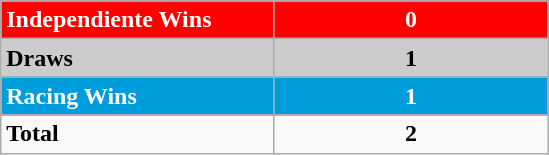<table class="wikitable">
<tr>
<td style="color:white; background:red"><strong>Independiente Wins</strong></td>
<td style="color:white; background:red" align="center" width=40px><strong>0</strong></td>
</tr>
<tr>
<td style="color:#000000; background:#cccccc"><strong>Draws</strong></td>
<td style="color:#000000; background:#cccccc" align="center" width=40px><strong>1</strong></td>
</tr>
<tr>
<td style="color:white; background:#009DDD" width=175><strong>Racing Wins</strong></td>
<td style="color:white; background:#009DDD" width=175 align="center" width=40px><strong>1</strong></td>
</tr>
<tr>
<td><strong>Total</strong></td>
<td align="center" width=40px><strong>2</strong></td>
</tr>
</table>
